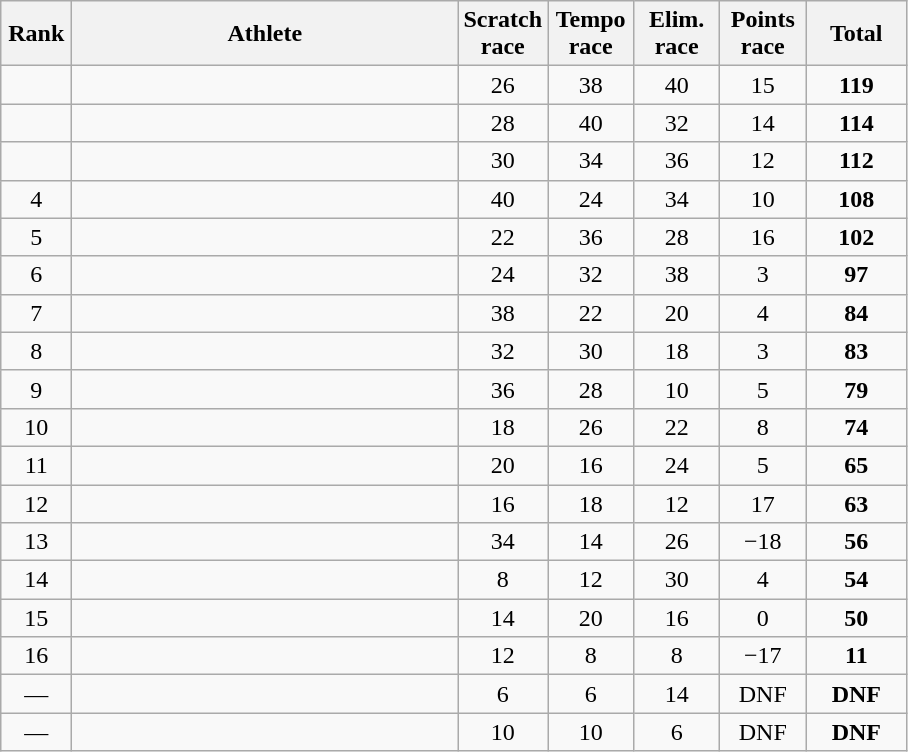<table class=wikitable style="text-align:center">
<tr>
<th width=40>Rank</th>
<th width=250>Athlete</th>
<th width=50>Scratch<br>race</th>
<th width=50>Tempo<br>race</th>
<th width=50>Elim.<br>race</th>
<th width=50>Points<br>race</th>
<th width=60>Total</th>
</tr>
<tr>
<td></td>
<td align=left></td>
<td>26</td>
<td>38</td>
<td>40</td>
<td>15</td>
<td><strong>119</strong></td>
</tr>
<tr>
<td></td>
<td align=left></td>
<td>28</td>
<td>40</td>
<td>32</td>
<td>14</td>
<td><strong>114</strong></td>
</tr>
<tr>
<td></td>
<td align=left></td>
<td>30</td>
<td>34</td>
<td>36</td>
<td>12</td>
<td><strong>112</strong></td>
</tr>
<tr>
<td>4</td>
<td align=left></td>
<td>40</td>
<td>24</td>
<td>34</td>
<td>10</td>
<td><strong>108</strong></td>
</tr>
<tr>
<td>5</td>
<td align=left></td>
<td>22</td>
<td>36</td>
<td>28</td>
<td>16</td>
<td><strong>102</strong></td>
</tr>
<tr>
<td>6</td>
<td align=left></td>
<td>24</td>
<td>32</td>
<td>38</td>
<td>3</td>
<td><strong>97</strong></td>
</tr>
<tr>
<td>7</td>
<td align=left></td>
<td>38</td>
<td>22</td>
<td>20</td>
<td>4</td>
<td><strong>84</strong></td>
</tr>
<tr>
<td>8</td>
<td align=left></td>
<td>32</td>
<td>30</td>
<td>18</td>
<td>3</td>
<td><strong>83</strong></td>
</tr>
<tr>
<td>9</td>
<td align=left></td>
<td>36</td>
<td>28</td>
<td>10</td>
<td>5</td>
<td><strong>79</strong></td>
</tr>
<tr>
<td>10</td>
<td align=left></td>
<td>18</td>
<td>26</td>
<td>22</td>
<td>8</td>
<td><strong>74</strong></td>
</tr>
<tr>
<td>11</td>
<td align=left></td>
<td>20</td>
<td>16</td>
<td>24</td>
<td>5</td>
<td><strong>65</strong></td>
</tr>
<tr>
<td>12</td>
<td align=left></td>
<td>16</td>
<td>18</td>
<td>12</td>
<td>17</td>
<td><strong>63</strong></td>
</tr>
<tr>
<td>13</td>
<td align=left></td>
<td>34</td>
<td>14</td>
<td>26</td>
<td>−18</td>
<td><strong>56</strong></td>
</tr>
<tr>
<td>14</td>
<td align=left></td>
<td>8</td>
<td>12</td>
<td>30</td>
<td>4</td>
<td><strong>54</strong></td>
</tr>
<tr>
<td>15</td>
<td align=left></td>
<td>14</td>
<td>20</td>
<td>16</td>
<td>0</td>
<td><strong>50</strong></td>
</tr>
<tr>
<td>16</td>
<td align=left></td>
<td>12</td>
<td>8</td>
<td>8</td>
<td>−17</td>
<td><strong>11</strong></td>
</tr>
<tr>
<td>—</td>
<td align=left></td>
<td>6</td>
<td>6</td>
<td>14</td>
<td>DNF</td>
<td><strong>DNF</strong></td>
</tr>
<tr>
<td>—</td>
<td align=left></td>
<td>10</td>
<td>10</td>
<td>6</td>
<td>DNF</td>
<td><strong>DNF</strong></td>
</tr>
</table>
